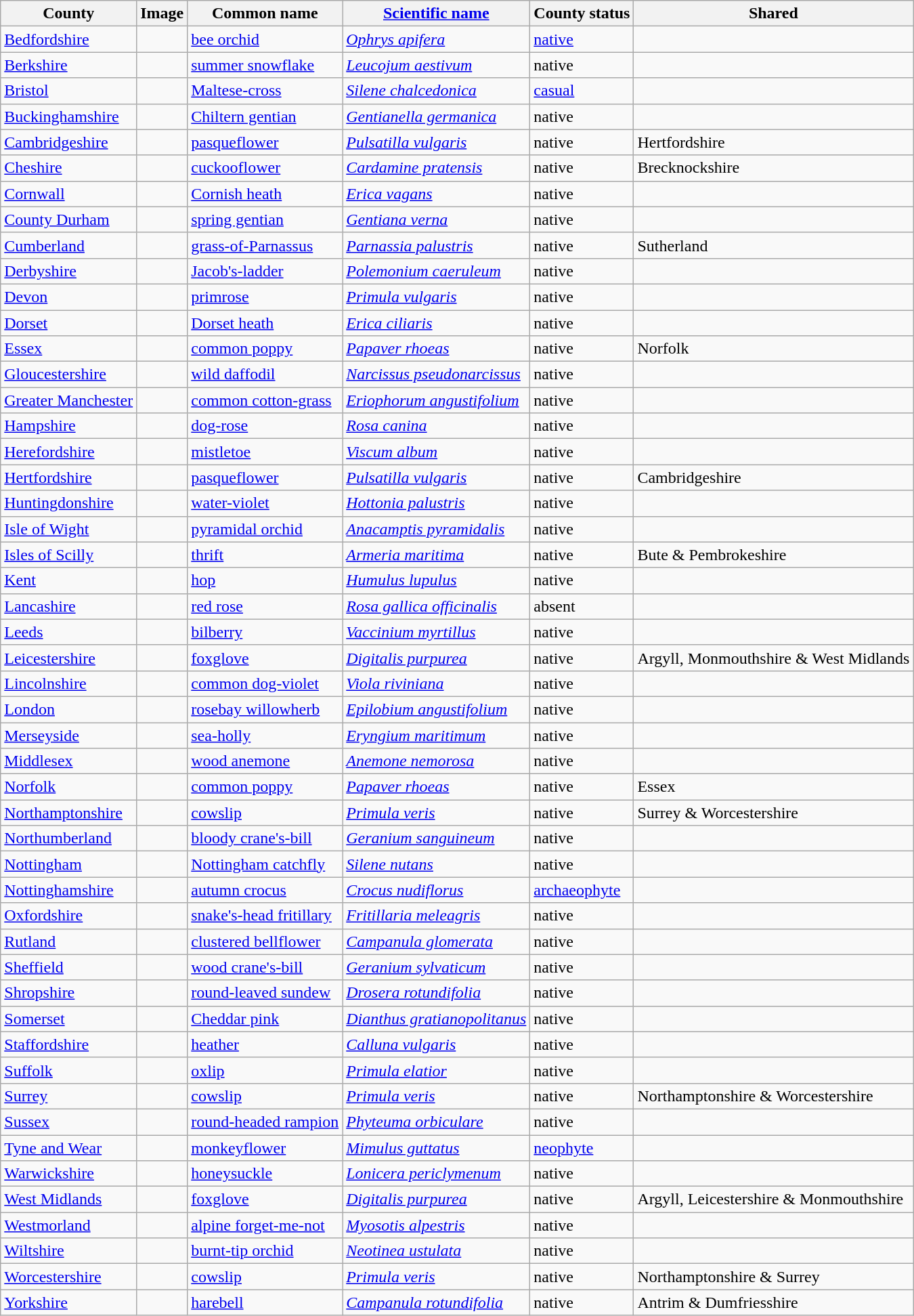<table class="wikitable sortable">
<tr>
<th>County</th>
<th>Image</th>
<th>Common name</th>
<th><a href='#'>Scientific name</a></th>
<th>County status</th>
<th>Shared</th>
</tr>
<tr>
<td><a href='#'>Bedfordshire</a></td>
<td></td>
<td><a href='#'>bee orchid</a></td>
<td><em><a href='#'>Ophrys apifera</a></em></td>
<td><a href='#'>native</a></td>
<td></td>
</tr>
<tr>
<td><a href='#'>Berkshire</a></td>
<td></td>
<td><a href='#'>summer snowflake</a></td>
<td><em><a href='#'>Leucojum aestivum</a></em></td>
<td>native</td>
<td></td>
</tr>
<tr>
<td><a href='#'>Bristol</a></td>
<td></td>
<td><a href='#'>Maltese-cross</a></td>
<td><em><a href='#'>Silene chalcedonica</a></em></td>
<td><a href='#'>casual</a></td>
<td></td>
</tr>
<tr>
<td><a href='#'>Buckinghamshire</a></td>
<td></td>
<td><a href='#'>Chiltern gentian</a></td>
<td><em><a href='#'>Gentianella germanica</a></em></td>
<td>native</td>
<td></td>
</tr>
<tr>
<td><a href='#'>Cambridgeshire</a></td>
<td></td>
<td><a href='#'>pasqueflower</a></td>
<td><em><a href='#'>Pulsatilla vulgaris</a></em></td>
<td>native</td>
<td>Hertfordshire</td>
</tr>
<tr>
<td><a href='#'>Cheshire</a></td>
<td></td>
<td><a href='#'>cuckooflower</a></td>
<td><em><a href='#'>Cardamine pratensis</a></em></td>
<td>native</td>
<td>Brecknockshire</td>
</tr>
<tr>
<td><a href='#'>Cornwall</a></td>
<td></td>
<td><a href='#'>Cornish heath</a></td>
<td><em><a href='#'>Erica vagans</a></em></td>
<td>native</td>
<td></td>
</tr>
<tr>
<td><a href='#'>County Durham</a></td>
<td></td>
<td><a href='#'>spring gentian</a></td>
<td><em><a href='#'>Gentiana verna</a></em></td>
<td>native</td>
<td></td>
</tr>
<tr>
<td><a href='#'>Cumberland</a></td>
<td></td>
<td><a href='#'>grass-of-Parnassus</a></td>
<td><em><a href='#'>Parnassia palustris</a></em></td>
<td>native</td>
<td>Sutherland</td>
</tr>
<tr>
<td><a href='#'>Derbyshire</a></td>
<td></td>
<td><a href='#'>Jacob's-ladder</a></td>
<td><em><a href='#'>Polemonium caeruleum</a></em></td>
<td>native</td>
<td></td>
</tr>
<tr>
<td><a href='#'>Devon</a></td>
<td></td>
<td><a href='#'>primrose</a></td>
<td><em><a href='#'>Primula vulgaris</a></em></td>
<td>native</td>
<td></td>
</tr>
<tr>
<td><a href='#'>Dorset</a></td>
<td></td>
<td><a href='#'>Dorset heath</a></td>
<td><em><a href='#'>Erica ciliaris</a></em></td>
<td>native</td>
<td></td>
</tr>
<tr>
<td><a href='#'>Essex</a></td>
<td></td>
<td><a href='#'>common poppy</a></td>
<td><em><a href='#'>Papaver rhoeas</a></em></td>
<td>native</td>
<td>Norfolk</td>
</tr>
<tr>
<td><a href='#'>Gloucestershire</a></td>
<td></td>
<td><a href='#'>wild daffodil</a></td>
<td><em><a href='#'>Narcissus pseudonarcissus</a></em></td>
<td>native</td>
<td></td>
</tr>
<tr>
<td><a href='#'>Greater Manchester</a></td>
<td></td>
<td><a href='#'>common cotton-grass</a></td>
<td><em><a href='#'>Eriophorum angustifolium</a></em></td>
<td>native</td>
<td></td>
</tr>
<tr>
<td><a href='#'>Hampshire</a></td>
<td></td>
<td><a href='#'>dog-rose</a></td>
<td><em><a href='#'>Rosa canina</a></em></td>
<td>native</td>
<td></td>
</tr>
<tr>
<td><a href='#'>Herefordshire</a></td>
<td></td>
<td><a href='#'>mistletoe</a></td>
<td><em><a href='#'>Viscum album</a></em></td>
<td>native</td>
<td></td>
</tr>
<tr>
<td><a href='#'>Hertfordshire</a></td>
<td></td>
<td><a href='#'>pasqueflower</a></td>
<td><em><a href='#'>Pulsatilla vulgaris</a></em></td>
<td>native</td>
<td>Cambridgeshire</td>
</tr>
<tr>
<td><a href='#'>Huntingdonshire</a></td>
<td></td>
<td><a href='#'>water-violet</a></td>
<td><em><a href='#'>Hottonia palustris</a></em></td>
<td>native</td>
<td></td>
</tr>
<tr>
<td><a href='#'>Isle of Wight</a></td>
<td></td>
<td><a href='#'>pyramidal orchid</a></td>
<td><em><a href='#'>Anacamptis pyramidalis</a></em></td>
<td>native</td>
<td></td>
</tr>
<tr>
<td><a href='#'>Isles of Scilly</a></td>
<td></td>
<td><a href='#'>thrift</a></td>
<td><em><a href='#'>Armeria maritima</a></em></td>
<td>native</td>
<td>Bute & Pembrokeshire</td>
</tr>
<tr>
<td><a href='#'>Kent</a></td>
<td></td>
<td><a href='#'>hop</a></td>
<td><em><a href='#'>Humulus lupulus</a></em></td>
<td>native</td>
<td></td>
</tr>
<tr>
<td><a href='#'>Lancashire</a></td>
<td></td>
<td><a href='#'>red rose</a></td>
<td><em><a href='#'>Rosa gallica officinalis</a></em></td>
<td>absent</td>
<td></td>
</tr>
<tr>
<td><a href='#'>Leeds</a></td>
<td></td>
<td><a href='#'>bilberry</a></td>
<td><em><a href='#'>Vaccinium myrtillus</a></em></td>
<td>native</td>
<td></td>
</tr>
<tr>
<td><a href='#'>Leicestershire</a></td>
<td></td>
<td><a href='#'>foxglove</a></td>
<td><em><a href='#'>Digitalis purpurea</a></em></td>
<td>native</td>
<td>Argyll, Monmouthshire & West Midlands</td>
</tr>
<tr>
<td><a href='#'>Lincolnshire</a></td>
<td></td>
<td><a href='#'>common dog-violet</a></td>
<td><em><a href='#'>Viola riviniana</a></em></td>
<td>native</td>
<td></td>
</tr>
<tr>
<td><a href='#'>London</a></td>
<td></td>
<td><a href='#'>rosebay willowherb</a></td>
<td><em><a href='#'>Epilobium angustifolium</a></em></td>
<td>native</td>
<td></td>
</tr>
<tr>
<td><a href='#'>Merseyside</a></td>
<td></td>
<td><a href='#'>sea-holly</a></td>
<td><em><a href='#'>Eryngium maritimum</a></em></td>
<td>native</td>
<td></td>
</tr>
<tr>
<td><a href='#'>Middlesex</a></td>
<td></td>
<td><a href='#'>wood anemone</a></td>
<td><em><a href='#'>Anemone nemorosa</a></em></td>
<td>native</td>
<td></td>
</tr>
<tr>
<td><a href='#'>Norfolk</a></td>
<td></td>
<td><a href='#'>common poppy</a></td>
<td><em><a href='#'>Papaver rhoeas</a></em></td>
<td>native</td>
<td>Essex</td>
</tr>
<tr>
<td><a href='#'>Northamptonshire</a></td>
<td></td>
<td><a href='#'>cowslip</a></td>
<td><em><a href='#'>Primula veris</a></em></td>
<td>native</td>
<td>Surrey & Worcestershire</td>
</tr>
<tr>
<td><a href='#'>Northumberland</a></td>
<td></td>
<td><a href='#'>bloody crane's-bill</a></td>
<td><em><a href='#'>Geranium sanguineum</a></em></td>
<td>native</td>
<td></td>
</tr>
<tr>
<td><a href='#'>Nottingham</a></td>
<td></td>
<td><a href='#'>Nottingham catchfly</a></td>
<td><em><a href='#'>Silene nutans</a></em></td>
<td>native</td>
<td></td>
</tr>
<tr>
<td><a href='#'>Nottinghamshire</a></td>
<td></td>
<td><a href='#'>autumn crocus</a></td>
<td><em><a href='#'>Crocus nudiflorus</a></em></td>
<td><a href='#'>archaeophyte</a></td>
<td></td>
</tr>
<tr>
<td><a href='#'>Oxfordshire</a></td>
<td></td>
<td><a href='#'>snake's-head fritillary</a></td>
<td><em><a href='#'>Fritillaria meleagris</a></em></td>
<td>native</td>
<td></td>
</tr>
<tr>
<td><a href='#'>Rutland</a></td>
<td></td>
<td><a href='#'>clustered bellflower</a></td>
<td><em><a href='#'>Campanula glomerata</a></em></td>
<td>native</td>
<td></td>
</tr>
<tr>
<td><a href='#'>Sheffield</a></td>
<td></td>
<td><a href='#'>wood crane's-bill</a></td>
<td><em><a href='#'>Geranium sylvaticum</a></em></td>
<td>native</td>
<td></td>
</tr>
<tr>
<td><a href='#'>Shropshire</a></td>
<td></td>
<td><a href='#'>round-leaved sundew</a></td>
<td><em><a href='#'>Drosera rotundifolia</a></em></td>
<td>native</td>
<td></td>
</tr>
<tr>
<td><a href='#'>Somerset</a></td>
<td></td>
<td><a href='#'>Cheddar pink</a></td>
<td><em><a href='#'>Dianthus gratianopolitanus</a></em></td>
<td>native</td>
<td></td>
</tr>
<tr>
<td><a href='#'>Staffordshire</a></td>
<td></td>
<td><a href='#'>heather</a></td>
<td><em><a href='#'>Calluna vulgaris</a></em></td>
<td>native</td>
<td></td>
</tr>
<tr>
<td><a href='#'>Suffolk</a></td>
<td></td>
<td><a href='#'>oxlip</a></td>
<td><em><a href='#'>Primula elatior</a></em></td>
<td>native</td>
<td></td>
</tr>
<tr>
<td><a href='#'>Surrey</a></td>
<td></td>
<td><a href='#'>cowslip</a></td>
<td><em><a href='#'>Primula veris</a></em></td>
<td>native</td>
<td>Northamptonshire & Worcestershire</td>
</tr>
<tr>
<td><a href='#'>Sussex</a></td>
<td></td>
<td><a href='#'>round-headed rampion</a></td>
<td><em><a href='#'>Phyteuma orbiculare</a></em></td>
<td>native</td>
<td></td>
</tr>
<tr>
<td><a href='#'>Tyne and Wear</a></td>
<td></td>
<td><a href='#'>monkeyflower</a></td>
<td><em><a href='#'>Mimulus guttatus</a></em></td>
<td><a href='#'>neophyte</a></td>
<td></td>
</tr>
<tr>
<td><a href='#'>Warwickshire</a></td>
<td></td>
<td><a href='#'>honeysuckle</a></td>
<td><em><a href='#'>Lonicera periclymenum</a></em></td>
<td>native</td>
<td></td>
</tr>
<tr>
<td><a href='#'>West Midlands</a></td>
<td></td>
<td><a href='#'>foxglove</a></td>
<td><em><a href='#'>Digitalis purpurea</a></em></td>
<td>native</td>
<td>Argyll, Leicestershire & Monmouthshire</td>
</tr>
<tr>
<td><a href='#'>Westmorland</a></td>
<td></td>
<td><a href='#'>alpine forget-me-not</a></td>
<td><em><a href='#'>Myosotis alpestris</a></em></td>
<td>native</td>
<td></td>
</tr>
<tr>
<td><a href='#'>Wiltshire</a></td>
<td></td>
<td><a href='#'>burnt-tip orchid</a></td>
<td><em><a href='#'>Neotinea ustulata</a></em></td>
<td>native</td>
<td></td>
</tr>
<tr>
<td><a href='#'>Worcestershire</a></td>
<td></td>
<td><a href='#'>cowslip</a></td>
<td><em><a href='#'>Primula veris</a></em></td>
<td>native</td>
<td>Northamptonshire & Surrey</td>
</tr>
<tr>
<td><a href='#'>Yorkshire</a></td>
<td></td>
<td><a href='#'>harebell</a></td>
<td><em><a href='#'>Campanula rotundifolia</a></em></td>
<td>native</td>
<td>Antrim & Dumfriesshire</td>
</tr>
</table>
